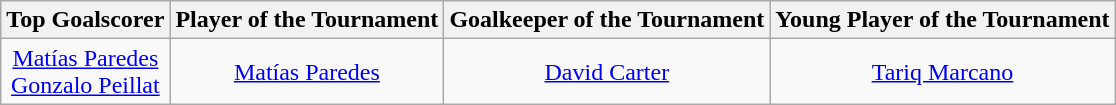<table class=wikitable style="margin:auto; text-align:center">
<tr>
<th>Top Goalscorer</th>
<th>Player of the Tournament</th>
<th>Goalkeeper of the Tournament</th>
<th>Young Player of the Tournament</th>
</tr>
<tr>
<td> <a href='#'>Matías Paredes</a><br> <a href='#'>Gonzalo Peillat</a></td>
<td> <a href='#'>Matías Paredes</a></td>
<td> <a href='#'>David Carter</a></td>
<td> <a href='#'>Tariq Marcano</a></td>
</tr>
</table>
